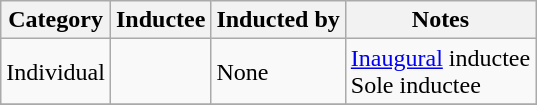<table class="wikitable">
<tr>
<th>Category</th>
<th>Inductee</th>
<th>Inducted by</th>
<th>Notes</th>
</tr>
<tr>
<td>Individual</td>
<td><strong></strong></td>
<td>None</td>
<td><a href='#'>Inaugural</a> inductee <br> Sole inductee</td>
</tr>
<tr>
</tr>
</table>
